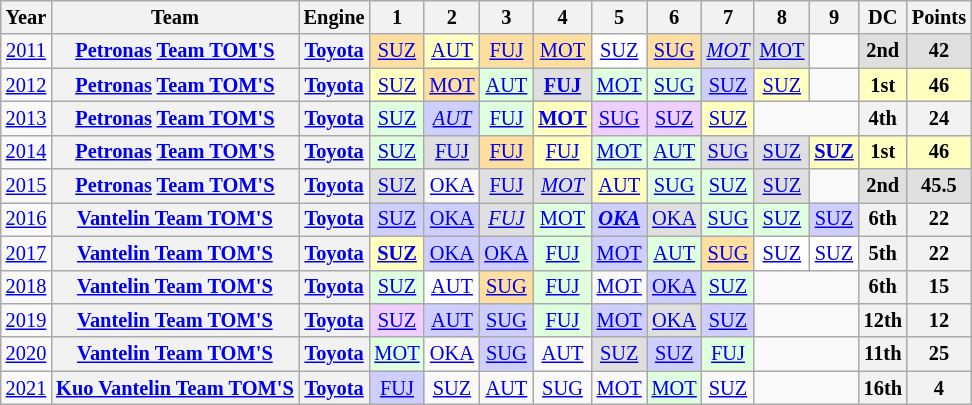<table class="wikitable" style="text-align:center; font-size:85%">
<tr>
<th>Year</th>
<th>Team</th>
<th>Engine</th>
<th>1</th>
<th>2</th>
<th>3</th>
<th>4</th>
<th>5</th>
<th>6</th>
<th>7</th>
<th>8</th>
<th>9</th>
<th>DC</th>
<th>Points</th>
</tr>
<tr>
<td><a href='#'>2011</a></td>
<th nowrap><a href='#'>Petronas</a> <a href='#'>Team TOM'S</a></th>
<th><a href='#'>Toyota</a></th>
<td style="background:#FFDF9F;"><a href='#'>SUZ</a><br></td>
<td style="background:#FFFFBF;"><a href='#'>AUT</a><br></td>
<td style="background:#FFDF9F;"><a href='#'>FUJ</a><br></td>
<td style="background:#FFDF9F;"><a href='#'>MOT</a><br></td>
<td style="background:#FFFFFF;"><a href='#'>SUZ</a><br></td>
<td style="background:#FFDF9F;"><a href='#'>SUG</a><br></td>
<td style="background:#dfdfdf;"><em><a href='#'>MOT</a></em><br></td>
<td style="background:#dfdfdf;"><a href='#'>MOT</a><br></td>
<td></td>
<th style="background:#dfdfdf;">2nd</th>
<th style="background:#dfdfdf;">42</th>
</tr>
<tr>
<td><a href='#'>2012</a></td>
<th nowrap><a href='#'>Petronas</a> <a href='#'>Team TOM'S</a></th>
<th><a href='#'>Toyota</a></th>
<td style="background:#FFFFBF;"><a href='#'>SUZ</a><br></td>
<td style="background:#FFDF9F;"><a href='#'>MOT</a><br></td>
<td style="background:#DFFFDF;"><a href='#'>AUT</a><br></td>
<td style="background:#dfdfdf;"><strong><a href='#'>FUJ</a></strong><br></td>
<td style="background:#DFFFDF;"><a href='#'>MOT</a><br></td>
<td style="background:#DFFFDF;"><a href='#'>SUG</a><br></td>
<td style="background:#cfcfff;"><a href='#'>SUZ</a><br></td>
<td style="background:#FFFFBF;"><a href='#'>SUZ</a><br></td>
<td></td>
<th style="background:#FFFFBF;">1st</th>
<th style="background:#FFFFBF;">46</th>
</tr>
<tr>
<td><a href='#'>2013</a></td>
<th nowrap><a href='#'>Petronas</a> <a href='#'>Team TOM'S</a></th>
<th><a href='#'>Toyota</a></th>
<td style="background:#DFFFDF;"><a href='#'>SUZ</a><br></td>
<td style="background:#CFCFFF;"><em><a href='#'>AUT</a></em><br></td>
<td style="background:#DFFFDF;"><a href='#'>FUJ</a><br></td>
<td style="background:#FFFFBF;"><strong><a href='#'>MOT</a></strong><br></td>
<td style="background:#EFCFFF;"><a href='#'>SUG</a><br></td>
<td style="background:#EFCFFF;"><a href='#'>SUZ</a><br></td>
<td style="background:#FFFFBF;"><a href='#'>SUZ</a><br></td>
<td colspan=2></td>
<th>4th</th>
<th>24</th>
</tr>
<tr>
<td><a href='#'>2014</a></td>
<th nowrap><a href='#'>Petronas</a> <a href='#'>Team TOM'S</a></th>
<th><a href='#'>Toyota</a></th>
<td style="background:#DFFFDF;"><a href='#'>SUZ</a><br></td>
<td style="background:#DFDFDF;"><a href='#'>FUJ</a><br></td>
<td style="background:#FFDF9F;"><a href='#'>FUJ</a><br></td>
<td style="background:#FFFFBF;"><a href='#'>FUJ</a><br></td>
<td style="background:#DFFFDF;"><a href='#'>MOT</a><br></td>
<td style="background:#DFFFDF;"><a href='#'>AUT</a><br></td>
<td style="background:#DFDFDF;"><a href='#'>SUG</a><br></td>
<td style="background:#DFDFDF;"><a href='#'>SUZ</a><br></td>
<td style="background:#FFFFBF;"><strong><a href='#'>SUZ</a></strong><br></td>
<th style="background:#FFFFBF;">1st</th>
<th style="background:#FFFFBF;">46</th>
</tr>
<tr>
<td><a href='#'>2015</a></td>
<th nowrap><a href='#'>Petronas</a> <a href='#'>Team TOM'S</a></th>
<th><a href='#'>Toyota</a></th>
<td style="background:#DFDFDF;"><a href='#'>SUZ</a><br></td>
<td><a href='#'>OKA</a></td>
<td style="background:#DFDFDF;"><a href='#'>FUJ</a><br></td>
<td style="background:#DFDFDF;"><em><a href='#'>MOT</a></em><br></td>
<td style="background:#FFFFBF;"><a href='#'>AUT</a><br></td>
<td style="background:#DFFFDF;"><a href='#'>SUG</a><br></td>
<td style="background:#DFFFDF;"><a href='#'>SUZ</a><br></td>
<td style="background:#DFDFDF;"><a href='#'>SUZ</a><br></td>
<td></td>
<th style="background:#DFDFDF;">2nd</th>
<th style="background:#DFDFDF;">45.5</th>
</tr>
<tr>
<td><a href='#'>2016</a></td>
<th nowrap><a href='#'>Vantelin Team TOM'S</a></th>
<th><a href='#'>Toyota</a></th>
<td style="background:#CFCFFF;"><a href='#'>SUZ</a><br></td>
<td style="background:#CFCFFF;"><a href='#'>OKA</a><br></td>
<td style="background:#DFDFDF;"><em><a href='#'>FUJ</a></em><br></td>
<td style="background:#DFFFDF;"><a href='#'>MOT</a><br></td>
<td style="background:#CFCFFF;"><strong><em><a href='#'>OKA</a></em></strong><br></td>
<td style="background:#DFDFDF;"><a href='#'>OKA</a><br></td>
<td style="background:#DFFFDF;"><a href='#'>SUG</a><br></td>
<td style="background:#DFFFDF;"><a href='#'>SUZ</a><br></td>
<td style="background:#CFCFFF;"><a href='#'>SUZ</a><br></td>
<th>6th</th>
<th>22</th>
</tr>
<tr>
<td><a href='#'>2017</a></td>
<th nowrap><a href='#'>Vantelin Team TOM'S</a></th>
<th><a href='#'>Toyota</a></th>
<td style="background:#FFFFBF;"><strong><a href='#'>SUZ</a></strong><br></td>
<td style="background:#CFCFFF;"><a href='#'>OKA</a><br></td>
<td style="background:#CFCFFF;"><a href='#'>OKA</a><br></td>
<td style="background:#DFFFDF;"><a href='#'>FUJ</a><br></td>
<td style="background:#CFCFFF;"><a href='#'>MOT</a><br></td>
<td style="background:#DFFFDF;"><a href='#'>AUT</a><br></td>
<td style="background:#FFDF9F;"><a href='#'>SUG</a><br></td>
<td style="background:#FFFFFF;"><a href='#'>SUZ</a><br></td>
<td style="background:#FFFFFF;"><a href='#'>SUZ</a><br></td>
<th>5th</th>
<th>22</th>
</tr>
<tr>
<td><a href='#'>2018</a></td>
<th nowrap><a href='#'>Vantelin Team TOM'S</a></th>
<th><a href='#'>Toyota</a></th>
<td style="background:#DFFFDF;"><a href='#'>SUZ</a><br></td>
<td style="background:#FFFFFF;"><a href='#'>AUT</a><br></td>
<td style="background:#FFDF9F;"><a href='#'>SUG</a><br></td>
<td style="background:#DFFFDF;"><a href='#'>FUJ</a><br></td>
<td><a href='#'>MOT</a></td>
<td style="background:#CFCFFF;"><a href='#'>OKA</a><br></td>
<td style="background:#DFFFDF;"><a href='#'>SUZ</a><br></td>
<td colspan=2></td>
<th>6th</th>
<th>15</th>
</tr>
<tr>
<td><a href='#'>2019</a></td>
<th nowrap><a href='#'>Vantelin Team TOM'S</a></th>
<th><a href='#'>Toyota</a></th>
<td style="background:#EFCFFF;"><a href='#'>SUZ</a><br></td>
<td style="background:#CFCFFF;"><a href='#'>AUT</a><br></td>
<td style="background:#CFCFFF;"><a href='#'>SUG</a><br></td>
<td style="background:#DFFFDF;"><a href='#'>FUJ</a><br></td>
<td style="background:#CFCFFF;"><a href='#'>MOT</a><br></td>
<td style="background:#DFDFDF;"><a href='#'>OKA</a><br></td>
<td style="background:#CFCFFF;"><a href='#'>SUZ</a><br></td>
<td colspan=2></td>
<th>12th</th>
<th>12</th>
</tr>
<tr>
<td><a href='#'>2020</a></td>
<th nowrap><a href='#'>Vantelin Team TOM'S</a></th>
<th><a href='#'>Toyota</a></th>
<td style="background:#DFFFDF;"><a href='#'>MOT</a><br></td>
<td><a href='#'>OKA</a></td>
<td style="background:#CFCFFF;"><a href='#'>SUG</a><br></td>
<td><a href='#'>AUT</a></td>
<td style="background:#DFDFDF;"><a href='#'>SUZ</a><br></td>
<td style="background:#CFCFFF;"><a href='#'>SUZ</a><br></td>
<td style="background:#DFFFDF;"><a href='#'>FUJ</a><br></td>
<td colspan=2></td>
<th>11th</th>
<th>25</th>
</tr>
<tr>
<td><a href='#'>2021</a></td>
<th nowrap><a href='#'>Kuo Vantelin Team TOM'S</a></th>
<th><a href='#'>Toyota</a></th>
<td style="background:#CFCFFF;"><a href='#'>FUJ</a><br></td>
<td><a href='#'>SUZ</a></td>
<td><a href='#'>AUT</a></td>
<td><a href='#'>SUG</a></td>
<td><a href='#'>MOT</a></td>
<td style="background:#DFFFDF;"><a href='#'>MOT</a><br></td>
<td><a href='#'>SUZ</a></td>
<td colspan=2></td>
<th>16th</th>
<th>4</th>
</tr>
</table>
